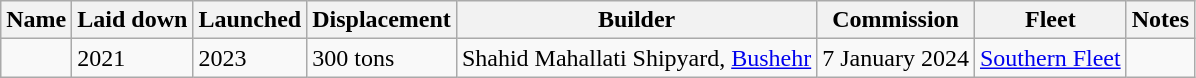<table class="wikitable">
<tr>
<th>Name</th>
<th>Laid down</th>
<th>Launched</th>
<th>Displacement</th>
<th>Builder</th>
<th>Commission</th>
<th>Fleet</th>
<th>Notes</th>
</tr>
<tr>
<td></td>
<td>2021</td>
<td>2023</td>
<td>300 tons</td>
<td>Shahid Mahallati Shipyard, <a href='#'>Bushehr</a></td>
<td>7 January 2024</td>
<td><a href='#'>Southern Fleet</a></td>
<td></td>
</tr>
</table>
